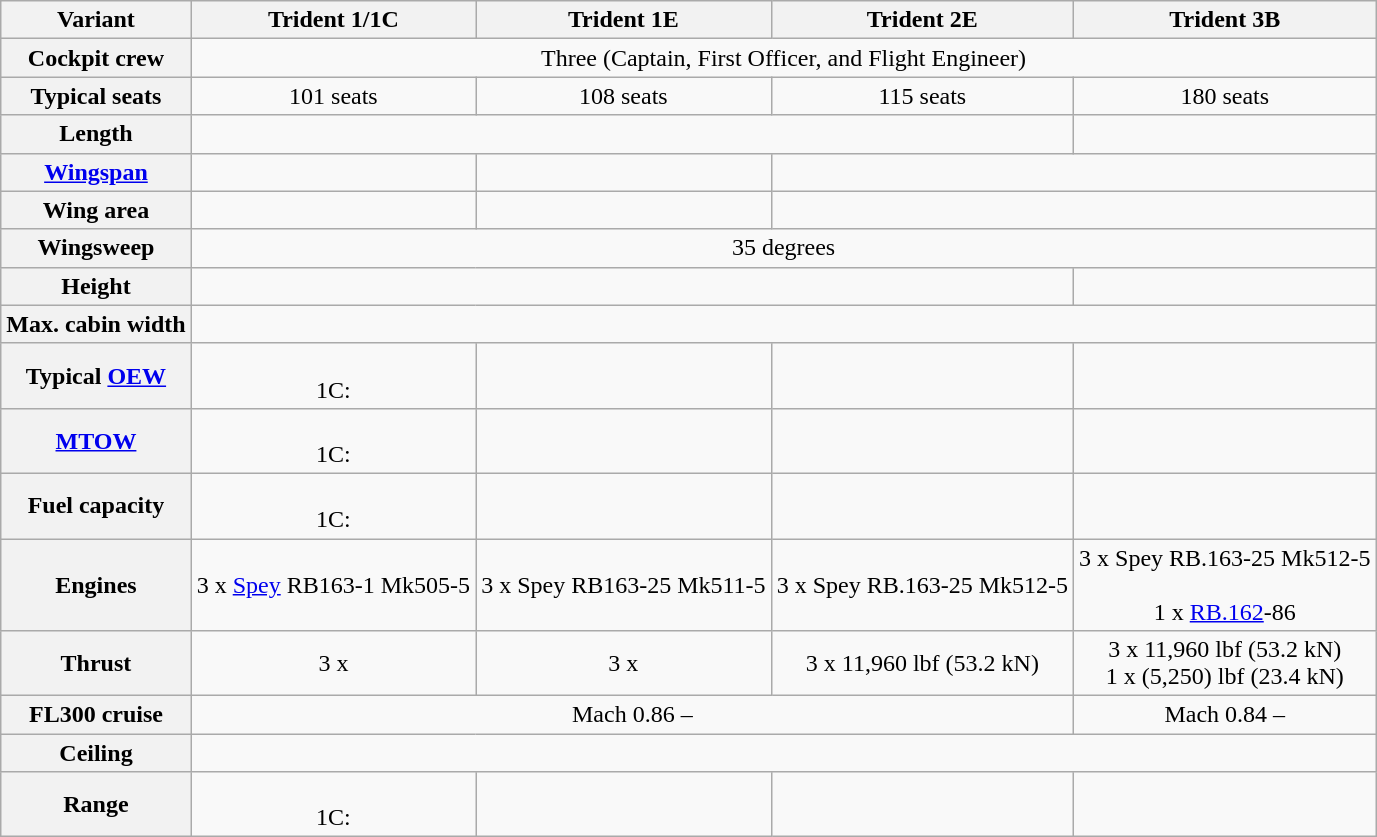<table class="wikitable" style="text-align: center;">
<tr>
<th>Variant</th>
<th>Trident 1/1C</th>
<th>Trident 1E</th>
<th>Trident 2E</th>
<th>Trident 3B</th>
</tr>
<tr>
<th>Cockpit crew</th>
<td colspan=4>Three (Captain, First Officer, and Flight Engineer)</td>
</tr>
<tr>
<th>Typical seats</th>
<td>101 seats</td>
<td>108 seats</td>
<td>115 seats</td>
<td>180 seats</td>
</tr>
<tr>
<th>Length</th>
<td colspan=3></td>
<td></td>
</tr>
<tr>
<th><a href='#'>Wingspan</a></th>
<td></td>
<td></td>
<td colspan="2"></td>
</tr>
<tr>
<th>Wing area</th>
<td></td>
<td></td>
<td colspan="2"></td>
</tr>
<tr>
<th>Wingsweep</th>
<td colspan=4>35 degrees</td>
</tr>
<tr>
<th>Height</th>
<td colspan=3></td>
<td></td>
</tr>
<tr>
<th>Max. cabin width</th>
<td colspan=4></td>
</tr>
<tr>
<th>Typical <a href='#'>OEW</a></th>
<td><br>1C: </td>
<td></td>
<td></td>
<td></td>
</tr>
<tr>
<th><a href='#'>MTOW</a></th>
<td><br>1C: </td>
<td></td>
<td></td>
<td></td>
</tr>
<tr>
<th>Fuel capacity</th>
<td><br>1C: </td>
<td></td>
<td></td>
<td></td>
</tr>
<tr>
<th>Engines</th>
<td>3 x <a href='#'>Spey</a> RB163-1 Mk505-5</td>
<td>3 x Spey RB163-25 Mk511-5</td>
<td>3 x Spey RB.163-25 Mk512-5</td>
<td>3 x Spey RB.163-25 Mk512-5<br><br>1 x <a href='#'>RB.162</a>-86</td>
</tr>
<tr>
<th>Thrust</th>
<td>3 x </td>
<td>3 x </td>
<td>3 x 11,960 lbf (53.2 kN)</td>
<td>3 x 11,960 lbf (53.2 kN)<br>1 x (5,250) lbf (23.4 kN)</td>
</tr>
<tr>
<th>FL300 cruise</th>
<td colspan=3>Mach 0.86 – </td>
<td>Mach 0.84 – </td>
</tr>
<tr>
<th>Ceiling</th>
<td colspan=4></td>
</tr>
<tr>
<th>Range</th>
<td><br>1C: </td>
<td></td>
<td></td>
<td></td>
</tr>
</table>
